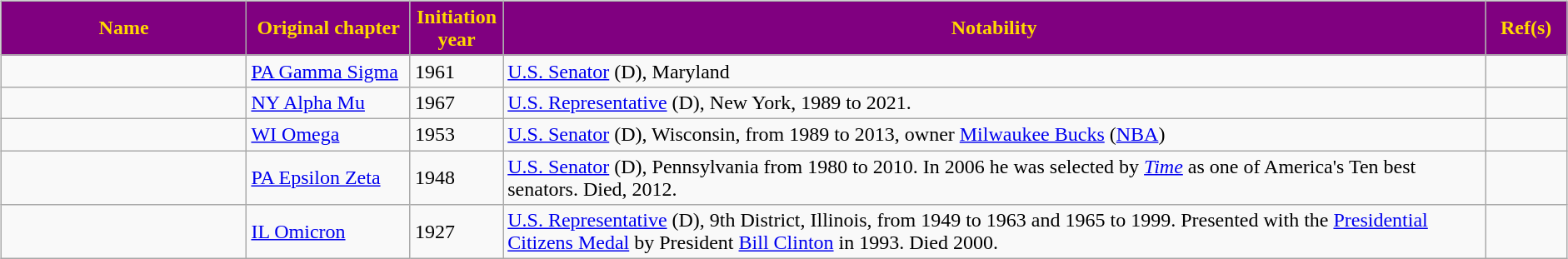<table style="width:100%;">
<tr valign="top">
<td style="width:100%;"><br><table class="wikitable sortable" style="width:100%;">
<tr>
<th style="width:15%; background:purple; color:gold;">Name</th>
<th style="width:10%; background:purple; color:gold;">Original chapter</th>
<th style="width:5%; background:purple; color:gold;">Initiation<br>year</th>
<th class="unsortable" style="width:60%; background:purple; color:gold;">Notability</th>
<th class="unsortable" style="width:5%; background:purple; color:gold;">Ref(s)</th>
</tr>
<tr>
<td></td>
<td><a href='#'>PA Gamma Sigma</a></td>
<td>1961</td>
<td><a href='#'>U.S. Senator</a> (D), Maryland</td>
<td></td>
</tr>
<tr>
<td></td>
<td><a href='#'>NY Alpha Mu</a></td>
<td>1967</td>
<td><a href='#'>U.S. Representative</a> (D), New York, 1989 to 2021.</td>
<td></td>
</tr>
<tr>
<td></td>
<td><a href='#'>WI Omega</a></td>
<td>1953</td>
<td><a href='#'>U.S. Senator</a> (D), Wisconsin, from 1989 to 2013, owner <a href='#'>Milwaukee Bucks</a> (<a href='#'>NBA</a>)</td>
<td></td>
</tr>
<tr>
<td></td>
<td><a href='#'>PA Epsilon Zeta</a></td>
<td>1948</td>
<td><a href='#'>U.S. Senator</a> (D), Pennsylvania from 1980 to 2010. In 2006 he was selected by <em><a href='#'>Time</a></em> as one of America's Ten best senators. Died, 2012.</td>
<td></td>
</tr>
<tr>
<td></td>
<td><a href='#'>IL Omicron</a></td>
<td>1927</td>
<td><a href='#'>U.S. Representative</a> (D), 9th District, Illinois, from 1949 to 1963 and 1965 to 1999. Presented with the <a href='#'>Presidential Citizens Medal</a> by President <a href='#'>Bill Clinton</a> in 1993. Died 2000.</td>
<td></td>
</tr>
</table>
</td>
<td><br>
</td>
</tr>
</table>
